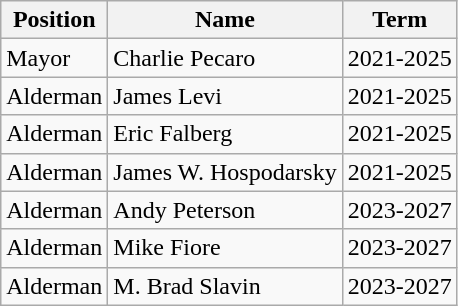<table class="wikitable sortable">
<tr>
<th>Position</th>
<th>Name</th>
<th>Term</th>
</tr>
<tr>
<td>Mayor</td>
<td>Charlie Pecaro</td>
<td>2021-2025</td>
</tr>
<tr>
<td>Alderman</td>
<td>James Levi</td>
<td>2021-2025</td>
</tr>
<tr>
<td>Alderman</td>
<td>Eric Falberg</td>
<td>2021-2025</td>
</tr>
<tr>
<td>Alderman</td>
<td>James W. Hospodarsky</td>
<td>2021-2025</td>
</tr>
<tr>
<td>Alderman</td>
<td>Andy Peterson</td>
<td>2023-2027</td>
</tr>
<tr>
<td>Alderman</td>
<td>Mike Fiore</td>
<td>2023-2027</td>
</tr>
<tr>
<td>Alderman</td>
<td>M. Brad Slavin</td>
<td>2023-2027</td>
</tr>
</table>
